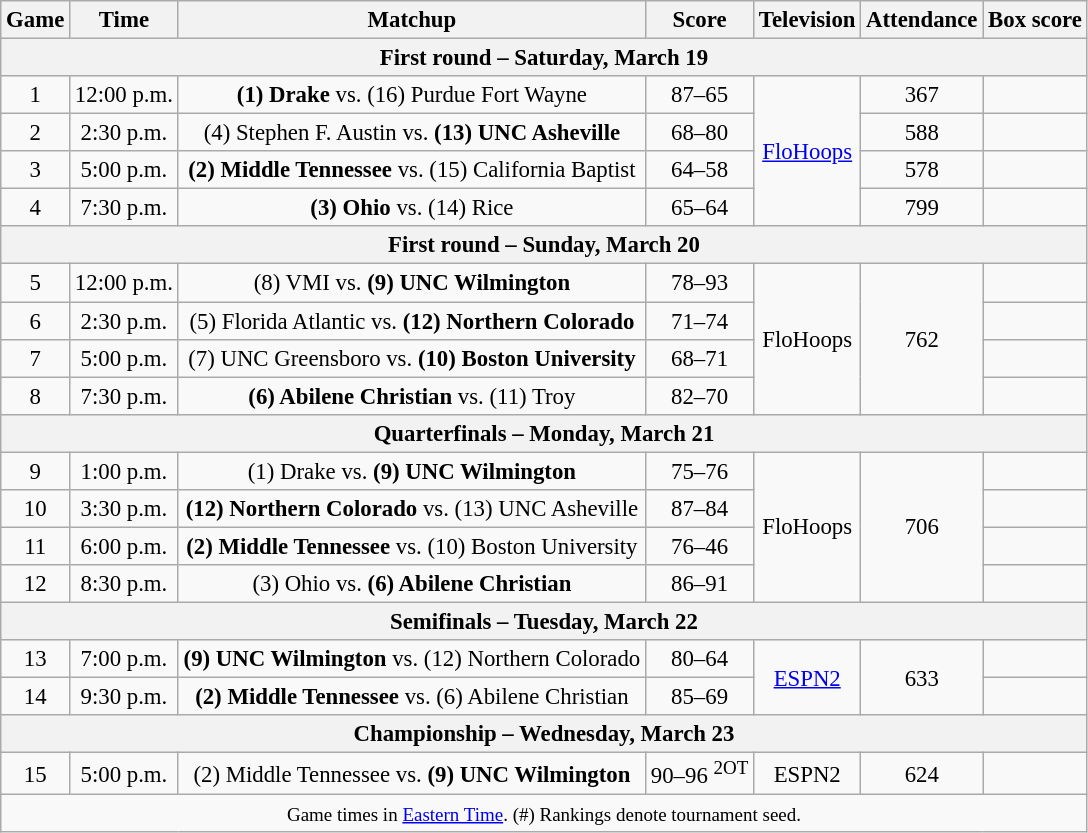<table class="wikitable" style="font-size: 95%;text-align:center">
<tr>
<th>Game</th>
<th>Time</th>
<th>Matchup</th>
<th>Score</th>
<th>Television</th>
<th>Attendance</th>
<th>Box score</th>
</tr>
<tr>
<th colspan="8">First round – Saturday, March 19</th>
</tr>
<tr>
<td>1</td>
<td>12:00 p.m.</td>
<td><strong>(1) Drake</strong> vs. (16) Purdue Fort Wayne</td>
<td>87–65</td>
<td rowspan=4><a href='#'>FloHoops</a></td>
<td>367</td>
<td></td>
</tr>
<tr>
<td>2</td>
<td>2:30 p.m.</td>
<td>(4) Stephen F. Austin vs. <strong>(13) UNC Asheville</strong></td>
<td>68–80</td>
<td>588</td>
<td></td>
</tr>
<tr>
<td>3</td>
<td>5:00 p.m.</td>
<td><strong>(2) Middle Tennessee</strong> vs. (15) California Baptist</td>
<td>64–58</td>
<td>578</td>
<td></td>
</tr>
<tr>
<td>4</td>
<td>7:30 p.m.</td>
<td><strong>(3) Ohio</strong> vs. (14) Rice</td>
<td>65–64</td>
<td>799</td>
<td></td>
</tr>
<tr>
<th colspan="8">First round – Sunday, March 20</th>
</tr>
<tr>
<td>5</td>
<td>12:00 p.m.</td>
<td>(8) VMI vs. <strong>(9) UNC Wilmington</strong></td>
<td>78–93</td>
<td rowspan=4>FloHoops</td>
<td rowspan="4">762</td>
<td></td>
</tr>
<tr>
<td>6</td>
<td>2:30 p.m.</td>
<td>(5) Florida Atlantic vs. <strong>(12) Northern Colorado</strong></td>
<td>71–74</td>
<td></td>
</tr>
<tr>
<td>7</td>
<td>5:00 p.m.</td>
<td>(7) UNC Greensboro vs. <strong>(10) Boston University</strong></td>
<td>68–71</td>
<td></td>
</tr>
<tr>
<td>8</td>
<td>7:30 p.m.</td>
<td><strong>(6) Abilene Christian</strong> vs. (11) Troy</td>
<td>82–70</td>
<td></td>
</tr>
<tr>
<th colspan="8">Quarterfinals – Monday, March 21</th>
</tr>
<tr>
<td>9</td>
<td>1:00 p.m.</td>
<td>(1) Drake vs. <strong>(9) UNC Wilmington</strong></td>
<td>75–76</td>
<td rowspan=4>FloHoops</td>
<td rowspan="4">706</td>
<td></td>
</tr>
<tr>
<td>10</td>
<td>3:30 p.m.</td>
<td><strong>(12) Northern Colorado</strong> vs. (13) UNC Asheville</td>
<td>87–84</td>
<td></td>
</tr>
<tr>
<td>11</td>
<td>6:00 p.m.</td>
<td><strong>(2) Middle Tennessee</strong> vs. (10) Boston University</td>
<td>76–46</td>
<td></td>
</tr>
<tr>
<td>12</td>
<td>8:30 p.m.</td>
<td>(3) Ohio vs. <strong>(6) Abilene Christian </strong></td>
<td>86–91</td>
<td></td>
</tr>
<tr>
<th colspan="8">Semifinals – Tuesday, March 22</th>
</tr>
<tr>
<td>13</td>
<td>7:00 p.m.</td>
<td><strong>(9) UNC Wilmington</strong> vs. (12) Northern Colorado</td>
<td>80–64</td>
<td rowspan=2><a href='#'>ESPN2</a></td>
<td rowspan="2">633</td>
<td></td>
</tr>
<tr>
<td>14</td>
<td>9:30 p.m.</td>
<td><strong>(2) Middle Tennessee</strong> vs. (6) Abilene Christian</td>
<td>85–69</td>
<td></td>
</tr>
<tr>
<th colspan="8">Championship – Wednesday, March 23</th>
</tr>
<tr>
<td>15</td>
<td>5:00 p.m.</td>
<td>(2) Middle Tennessee vs. <strong>(9) UNC Wilmington</strong></td>
<td>90–96 <sup>2OT</sup></td>
<td>ESPN2</td>
<td>624</td>
<td></td>
</tr>
<tr>
<td colspan=7><small>Game times in <a href='#'>Eastern Time</a>. (#) Rankings denote tournament seed.</small></td>
</tr>
</table>
